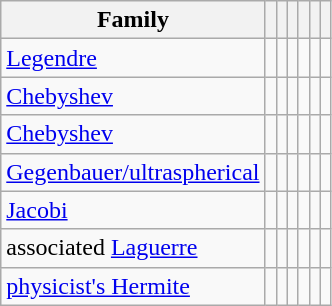<table class="wikitable">
<tr>
<th>Family</th>
<th></th>
<th></th>
<th></th>
<th></th>
<th></th>
<th></th>
</tr>
<tr>
<td><a href='#'>Legendre</a></td>
<td></td>
<td></td>
<td></td>
<td></td>
<td></td>
<td></td>
</tr>
<tr>
<td><a href='#'>Chebyshev</a></td>
<td></td>
<td></td>
<td></td>
<td></td>
<td></td>
<td></td>
</tr>
<tr>
<td><a href='#'>Chebyshev</a></td>
<td></td>
<td></td>
<td></td>
<td></td>
<td></td>
<td></td>
</tr>
<tr>
<td><a href='#'>Gegenbauer/ultraspherical</a></td>
<td></td>
<td></td>
<td></td>
<td></td>
<td></td>
<td></td>
</tr>
<tr>
<td><a href='#'>Jacobi</a></td>
<td></td>
<td></td>
<td></td>
<td></td>
<td></td>
<td></td>
</tr>
<tr>
<td>associated <a href='#'>Laguerre</a></td>
<td></td>
<td></td>
<td></td>
<td></td>
<td></td>
<td></td>
</tr>
<tr>
<td><a href='#'>physicist's Hermite</a></td>
<td></td>
<td></td>
<td></td>
<td></td>
<td></td>
<td></td>
</tr>
</table>
